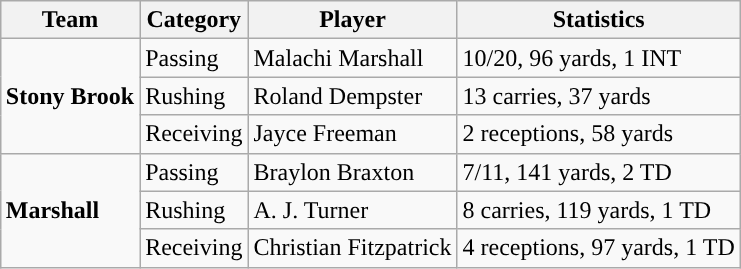<table class="wikitable" style="float: right;">
<tr>
<th>Team</th>
<th>Category</th>
<th>Player</th>
<th>Statistics</th>
</tr>
<tr>
<td rowspan=3><strong>Stony Brook</strong></td>
<td>Passing</td>
<td>Malachi Marshall</td>
<td>10/20, 96 yards, 1 INT</td>
</tr>
<tr>
<td>Rushing</td>
<td>Roland Dempster</td>
<td>13 carries, 37 yards</td>
</tr>
<tr>
<td>Receiving</td>
<td>Jayce Freeman</td>
<td>2 receptions, 58 yards</td>
</tr>
<tr>
<td rowspan=3><strong>Marshall</strong></td>
<td>Passing</td>
<td>Braylon Braxton</td>
<td>7/11, 141 yards, 2 TD</td>
</tr>
<tr>
<td>Rushing</td>
<td>A. J. Turner</td>
<td>8 carries, 119 yards, 1 TD</td>
</tr>
<tr>
<td>Receiving</td>
<td>Christian Fitzpatrick</td>
<td>4 receptions, 97 yards, 1 TD</td>
</tr>
</table>
